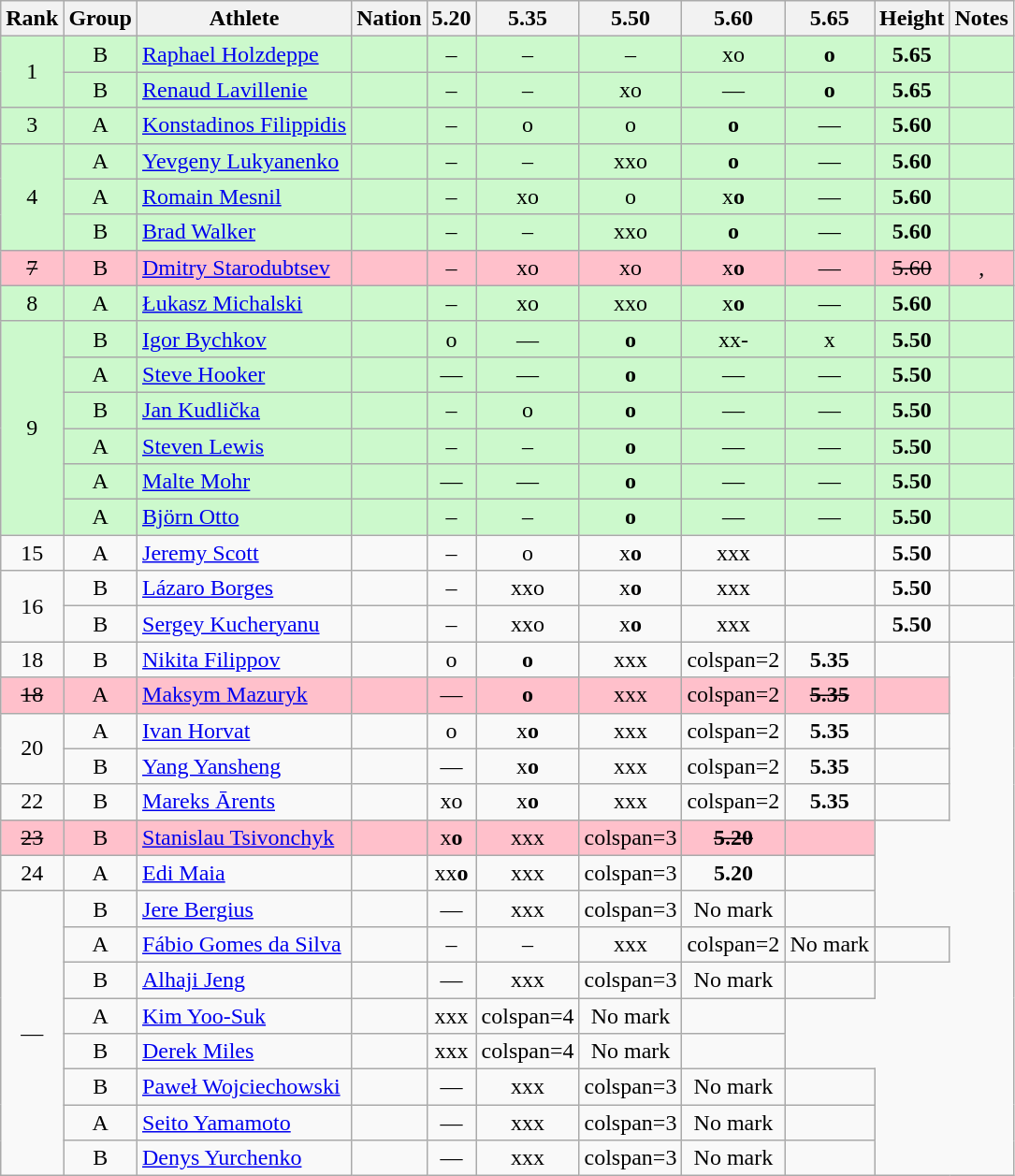<table class="wikitable sortable" style="text-align:center">
<tr>
<th>Rank</th>
<th>Group</th>
<th>Athlete</th>
<th>Nation</th>
<th>5.20</th>
<th>5.35</th>
<th>5.50</th>
<th>5.60</th>
<th>5.65</th>
<th>Height</th>
<th>Notes</th>
</tr>
<tr bgcolor=#ccf9cc>
<td rowspan=2>1</td>
<td>B</td>
<td align="left"><a href='#'>Raphael Holzdeppe</a></td>
<td align="left"></td>
<td>–</td>
<td>–</td>
<td>–</td>
<td>xo</td>
<td><strong>o</strong></td>
<td><strong>5.65</strong></td>
<td></td>
</tr>
<tr bgcolor=#ccf9cc>
<td>B</td>
<td align="left"><a href='#'>Renaud Lavillenie</a></td>
<td align="left"></td>
<td>–</td>
<td>–</td>
<td>xo</td>
<td>—</td>
<td><strong>o</strong></td>
<td><strong>5.65</strong></td>
<td></td>
</tr>
<tr bgcolor=#ccf9cc>
<td>3</td>
<td>A</td>
<td align="left"><a href='#'>Konstadinos Filippidis</a></td>
<td align="left"></td>
<td>–</td>
<td>o</td>
<td>o</td>
<td><strong>o</strong></td>
<td>—</td>
<td><strong>5.60</strong></td>
<td></td>
</tr>
<tr bgcolor=#ccf9cc>
<td rowspan=3>4</td>
<td>A</td>
<td align="left"><a href='#'>Yevgeny Lukyanenko</a></td>
<td align="left"></td>
<td>–</td>
<td>–</td>
<td>xxo</td>
<td><strong>o</strong></td>
<td>—</td>
<td><strong>5.60</strong></td>
<td></td>
</tr>
<tr bgcolor=#ccf9cc>
<td>A</td>
<td align="left"><a href='#'>Romain Mesnil</a></td>
<td align="left"></td>
<td>–</td>
<td>xo</td>
<td>o</td>
<td>x<strong>o</strong></td>
<td>—</td>
<td><strong>5.60</strong></td>
<td></td>
</tr>
<tr bgcolor=#ccf9cc>
<td>B</td>
<td align="left"><a href='#'>Brad Walker</a></td>
<td align="left"></td>
<td>–</td>
<td>–</td>
<td>xxo</td>
<td><strong>o</strong></td>
<td>—</td>
<td><strong>5.60</strong></td>
<td></td>
</tr>
<tr bgcolor=pink>
<td><s>7</s></td>
<td>B</td>
<td align="left"><a href='#'>Dmitry Starodubtsev</a></td>
<td align="left"></td>
<td>–</td>
<td>xo</td>
<td>xo</td>
<td>x<strong>o</strong></td>
<td>—</td>
<td><s>5.60</s></td>
<td>, </td>
</tr>
<tr bgcolor=#ccf9cc>
<td>8</td>
<td>A</td>
<td align="left"><a href='#'>Łukasz Michalski</a></td>
<td align="left"></td>
<td>–</td>
<td>xo</td>
<td>xxo</td>
<td>x<strong>o</strong></td>
<td>—</td>
<td><strong>5.60</strong></td>
<td></td>
</tr>
<tr bgcolor=#ccf9cc>
<td rowspan=6>9</td>
<td>B</td>
<td align="left"><a href='#'>Igor Bychkov</a></td>
<td align="left"></td>
<td>o</td>
<td>—</td>
<td><strong>o</strong></td>
<td>xx-</td>
<td>x</td>
<td><strong>5.50</strong></td>
<td></td>
</tr>
<tr bgcolor=#ccf9cc>
<td>A</td>
<td align="left"><a href='#'>Steve Hooker</a></td>
<td align="left"></td>
<td>—</td>
<td>—</td>
<td><strong>o</strong></td>
<td>—</td>
<td>—</td>
<td><strong>5.50</strong></td>
<td></td>
</tr>
<tr bgcolor=#ccf9cc>
<td>B</td>
<td align="left"><a href='#'>Jan Kudlička</a></td>
<td align="left"></td>
<td>–</td>
<td>o</td>
<td><strong>o</strong></td>
<td>—</td>
<td>—</td>
<td><strong>5.50</strong></td>
<td></td>
</tr>
<tr bgcolor=#ccf9cc>
<td>A</td>
<td align="left"><a href='#'>Steven Lewis</a></td>
<td align="left"></td>
<td>–</td>
<td>–</td>
<td><strong>o</strong></td>
<td>—</td>
<td>—</td>
<td><strong>5.50</strong></td>
<td></td>
</tr>
<tr bgcolor=#ccf9cc>
<td>A</td>
<td align="left"><a href='#'>Malte Mohr</a></td>
<td align="left"></td>
<td>—</td>
<td>—</td>
<td><strong>o</strong></td>
<td>—</td>
<td>—</td>
<td><strong>5.50</strong></td>
<td></td>
</tr>
<tr bgcolor=#ccf9cc>
<td>A</td>
<td align="left"><a href='#'>Björn Otto</a></td>
<td align="left"></td>
<td>–</td>
<td>–</td>
<td><strong>o</strong></td>
<td>—</td>
<td>—</td>
<td><strong>5.50</strong></td>
<td></td>
</tr>
<tr>
<td>15</td>
<td>A</td>
<td align="left"><a href='#'>Jeremy Scott</a></td>
<td align="left"></td>
<td>–</td>
<td>o</td>
<td>x<strong>o</strong></td>
<td>xxx</td>
<td></td>
<td><strong>5.50</strong></td>
<td></td>
</tr>
<tr>
<td rowspan=2>16</td>
<td>B</td>
<td align="left"><a href='#'>Lázaro Borges</a></td>
<td align="left"></td>
<td>–</td>
<td>xxo</td>
<td>x<strong>o</strong></td>
<td>xxx</td>
<td></td>
<td><strong>5.50</strong></td>
<td></td>
</tr>
<tr>
<td>B</td>
<td align="left"><a href='#'>Sergey Kucheryanu</a></td>
<td align="left"></td>
<td>–</td>
<td>xxo</td>
<td>x<strong>o</strong></td>
<td>xxx</td>
<td></td>
<td><strong>5.50</strong></td>
<td></td>
</tr>
<tr>
<td>18</td>
<td>B</td>
<td align="left"><a href='#'>Nikita Filippov</a></td>
<td align="left"></td>
<td>o</td>
<td><strong>o</strong></td>
<td>xxx</td>
<td>colspan=2 </td>
<td><strong>5.35</strong></td>
<td></td>
</tr>
<tr bgcolor=pink>
<td><s>18</s></td>
<td>A</td>
<td align="left"><a href='#'>Maksym Mazuryk</a></td>
<td align="left"></td>
<td>—</td>
<td><strong>o</strong></td>
<td>xxx</td>
<td>colspan=2 </td>
<td><s><strong>5.35</strong></s></td>
<td></td>
</tr>
<tr>
<td rowspan=2>20</td>
<td>A</td>
<td align="left"><a href='#'>Ivan Horvat</a></td>
<td align="left"></td>
<td>o</td>
<td>x<strong>o</strong></td>
<td>xxx</td>
<td>colspan=2 </td>
<td><strong>5.35</strong></td>
<td></td>
</tr>
<tr>
<td>B</td>
<td align="left"><a href='#'>Yang Yansheng</a></td>
<td align="left"></td>
<td>—</td>
<td>x<strong>o</strong></td>
<td>xxx</td>
<td>colspan=2 </td>
<td><strong>5.35</strong></td>
<td></td>
</tr>
<tr>
<td>22</td>
<td>B</td>
<td align="left"><a href='#'>Mareks Ārents</a></td>
<td align="left"></td>
<td>xo</td>
<td>x<strong>o</strong></td>
<td>xxx</td>
<td>colspan=2 </td>
<td><strong>5.35</strong></td>
<td></td>
</tr>
<tr bgcolor=pink>
<td><s>23</s></td>
<td>B</td>
<td align="left"><a href='#'>Stanislau Tsivonchyk</a></td>
<td align="left"></td>
<td>x<strong>o</strong></td>
<td>xxx</td>
<td>colspan=3 </td>
<td><s><strong>5.20</strong></s></td>
<td></td>
</tr>
<tr>
<td>24</td>
<td>A</td>
<td align="left"><a href='#'>Edi Maia</a></td>
<td align="left"></td>
<td>xx<strong>o</strong></td>
<td>xxx</td>
<td>colspan=3 </td>
<td><strong>5.20</strong></td>
<td></td>
</tr>
<tr>
<td rowspan=8 data-sort-value=25>—</td>
<td>B</td>
<td align="left"><a href='#'>Jere Bergius</a></td>
<td align="left"></td>
<td>—</td>
<td>xxx</td>
<td>colspan=3 </td>
<td data-sort-value=1.00>No mark</td>
<td></td>
</tr>
<tr>
<td>A</td>
<td align="left"><a href='#'>Fábio Gomes da Silva</a></td>
<td align="left"></td>
<td>–</td>
<td>–</td>
<td>xxx</td>
<td>colspan=2 </td>
<td data-sort-value=1.00>No mark</td>
<td></td>
</tr>
<tr>
<td>B</td>
<td align="left"><a href='#'>Alhaji Jeng</a></td>
<td align="left"></td>
<td>—</td>
<td>xxx</td>
<td>colspan=3 </td>
<td data-sort-value=1.00>No mark</td>
<td></td>
</tr>
<tr>
<td>A</td>
<td align="left"><a href='#'>Kim Yoo-Suk</a></td>
<td align="left"></td>
<td>xxx</td>
<td>colspan=4 </td>
<td data-sort-value=1.00>No mark</td>
<td></td>
</tr>
<tr>
<td>B</td>
<td align="left"><a href='#'>Derek Miles</a></td>
<td align="left"></td>
<td>xxx</td>
<td>colspan=4 </td>
<td data-sort-value=1.00>No mark</td>
<td></td>
</tr>
<tr>
<td>B</td>
<td align="left"><a href='#'>Paweł Wojciechowski</a></td>
<td align="left"></td>
<td>—</td>
<td>xxx</td>
<td>colspan=3 </td>
<td data-sort-value=1.00>No mark</td>
<td></td>
</tr>
<tr>
<td>A</td>
<td align="left"><a href='#'>Seito Yamamoto</a></td>
<td align="left"></td>
<td>—</td>
<td>xxx</td>
<td>colspan=3 </td>
<td data-sort-value=1.00>No mark</td>
<td></td>
</tr>
<tr>
<td>B</td>
<td align="left"><a href='#'>Denys Yurchenko</a></td>
<td align="left"></td>
<td>—</td>
<td>xxx</td>
<td>colspan=3 </td>
<td data-sort-value=1.00>No mark</td>
<td></td>
</tr>
</table>
